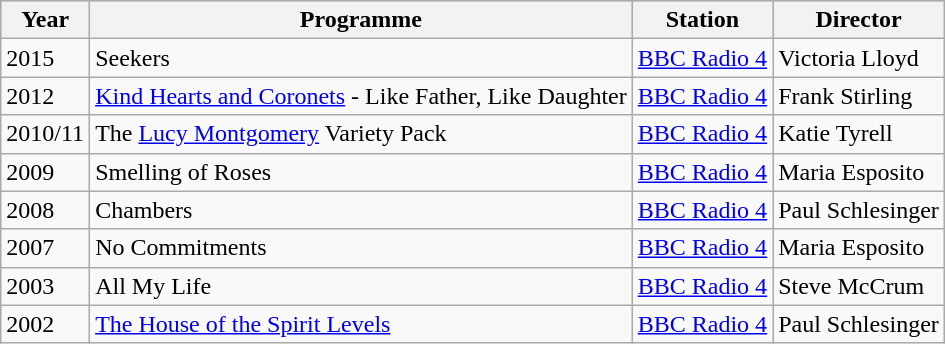<table class="wikitable">
<tr style="background:#b0c4de; text-align:center;">
<th>Year</th>
<th>Programme</th>
<th>Station</th>
<th>Director</th>
</tr>
<tr>
<td>2015</td>
<td>Seekers</td>
<td><a href='#'>BBC Radio 4</a></td>
<td>Victoria Lloyd</td>
</tr>
<tr>
<td>2012</td>
<td><a href='#'>Kind Hearts and Coronets</a> - Like Father, Like Daughter</td>
<td><a href='#'>BBC Radio 4</a></td>
<td>Frank Stirling</td>
</tr>
<tr>
<td>2010/11</td>
<td>The <a href='#'>Lucy Montgomery</a> Variety Pack</td>
<td><a href='#'>BBC Radio 4</a></td>
<td>Katie Tyrell</td>
</tr>
<tr>
<td>2009</td>
<td>Smelling of Roses</td>
<td><a href='#'>BBC Radio 4</a></td>
<td>Maria Esposito</td>
</tr>
<tr>
<td>2008</td>
<td>Chambers</td>
<td><a href='#'>BBC Radio 4</a></td>
<td>Paul Schlesinger</td>
</tr>
<tr>
<td>2007</td>
<td>No Commitments</td>
<td><a href='#'>BBC Radio 4</a></td>
<td>Maria Esposito</td>
</tr>
<tr>
<td>2003</td>
<td>All My Life</td>
<td><a href='#'>BBC Radio 4</a></td>
<td>Steve McCrum</td>
</tr>
<tr>
<td>2002</td>
<td><a href='#'>The House of the Spirit Levels</a></td>
<td><a href='#'>BBC Radio 4</a></td>
<td>Paul Schlesinger</td>
</tr>
</table>
